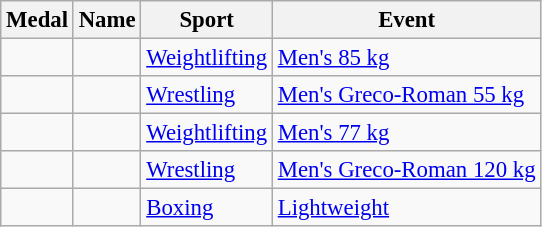<table class="wikitable sortable" style="font-size:95%">
<tr>
<th>Medal</th>
<th>Name</th>
<th>Sport</th>
<th>Event</th>
</tr>
<tr>
<td></td>
<td></td>
<td><a href='#'>Weightlifting</a></td>
<td><a href='#'>Men's 85 kg</a></td>
</tr>
<tr>
<td></td>
<td></td>
<td><a href='#'>Wrestling</a></td>
<td><a href='#'>Men's Greco-Roman 55 kg</a></td>
</tr>
<tr>
<td></td>
<td></td>
<td><a href='#'>Weightlifting</a></td>
<td><a href='#'>Men's 77 kg</a></td>
</tr>
<tr>
<td></td>
<td></td>
<td><a href='#'>Wrestling</a></td>
<td><a href='#'>Men's Greco-Roman 120 kg</a></td>
</tr>
<tr>
<td></td>
<td></td>
<td><a href='#'>Boxing</a></td>
<td><a href='#'>Lightweight</a></td>
</tr>
</table>
